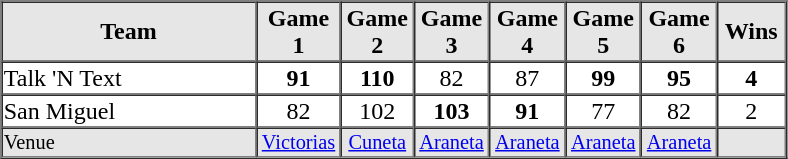<table border=1 cellspacing=0 width=525 align=center>
<tr style="text-align:center; background-color:#e6e6e6;">
<th align=center width=30%>Team</th>
<th width=8%>Game 1</th>
<th width=8%>Game 2</th>
<th width=8%>Game 3</th>
<th width=8%>Game 4</th>
<th width=8%>Game 5</th>
<th width=8%>Game 6</th>
<th width=8%>Wins</th>
</tr>
<tr style="text-align:center;">
<td align=left>Talk 'N Text</td>
<td><strong>91</strong></td>
<td><strong>110</strong></td>
<td>82</td>
<td>87</td>
<td><strong>99</strong></td>
<td><strong>95</strong></td>
<td><strong>4</strong></td>
</tr>
<tr style="text-align:center;">
<td align=left>San Miguel</td>
<td>82</td>
<td>102</td>
<td><strong>103</strong></td>
<td><strong>91</strong></td>
<td>77</td>
<td>82</td>
<td>2</td>
</tr>
<tr style="text-align:center; font-size: 85%; background-color:#e6e6e6;">
<td align=left>Venue</td>
<td><a href='#'>Victorias</a></td>
<td><a href='#'>Cuneta</a></td>
<td><a href='#'>Araneta</a></td>
<td><a href='#'>Araneta</a></td>
<td><a href='#'>Araneta</a></td>
<td><a href='#'>Araneta</a></td>
<td></td>
</tr>
</table>
